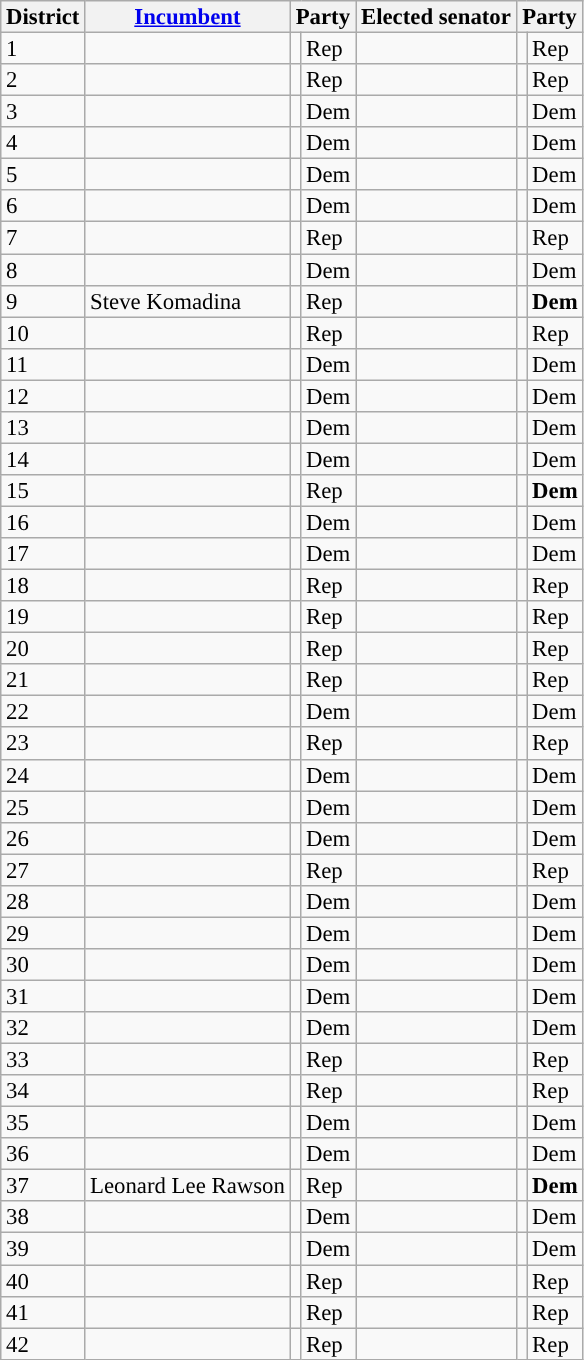<table class="wikitable sortable" style="font-size:95%;line-height:14px;">
<tr>
<th>District</th>
<th><a href='#'>Incumbent</a></th>
<th colspan=2>Party</th>
<th>Elected senator</th>
<th colspan=2>Party</th>
</tr>
<tr>
<td>1</td>
<td></td>
<td style="background:"></td>
<td>Rep</td>
<td></td>
<td style="background:"></td>
<td>Rep</td>
</tr>
<tr>
<td>2</td>
<td></td>
<td style="background:"></td>
<td>Rep</td>
<td></td>
<td style="background:"></td>
<td>Rep</td>
</tr>
<tr>
<td>3</td>
<td></td>
<td style="background:"></td>
<td>Dem</td>
<td></td>
<td style="background:"></td>
<td>Dem</td>
</tr>
<tr>
<td>4</td>
<td></td>
<td style="background:"></td>
<td>Dem</td>
<td></td>
<td style="background:"></td>
<td>Dem</td>
</tr>
<tr>
<td>5</td>
<td></td>
<td style="background:"></td>
<td>Dem</td>
<td></td>
<td style="background:"></td>
<td>Dem</td>
</tr>
<tr>
<td>6</td>
<td></td>
<td style="background:"></td>
<td>Dem</td>
<td></td>
<td style="background:"></td>
<td>Dem</td>
</tr>
<tr>
<td>7</td>
<td></td>
<td style="background:"></td>
<td>Rep</td>
<td></td>
<td style="background:"></td>
<td>Rep</td>
</tr>
<tr>
<td>8</td>
<td></td>
<td style="background:"></td>
<td>Dem</td>
<td></td>
<td style="background:"></td>
<td>Dem</td>
</tr>
<tr>
<td>9</td>
<td>Steve Komadina</td>
<td style="background:"></td>
<td>Rep</td>
<td><strong></strong></td>
<td style="background:"></td>
<td><strong>Dem</strong></td>
</tr>
<tr>
<td>10</td>
<td></td>
<td style="background:"></td>
<td>Rep</td>
<td></td>
<td style="background:"></td>
<td>Rep</td>
</tr>
<tr>
<td>11</td>
<td></td>
<td style="background:"></td>
<td>Dem</td>
<td></td>
<td style="background:"></td>
<td>Dem</td>
</tr>
<tr>
<td>12</td>
<td></td>
<td style="background:"></td>
<td>Dem</td>
<td></td>
<td style="background:"></td>
<td>Dem</td>
</tr>
<tr>
<td>13</td>
<td></td>
<td style="background:"></td>
<td>Dem</td>
<td></td>
<td style="background:"></td>
<td>Dem</td>
</tr>
<tr>
<td>14</td>
<td></td>
<td style="background:"></td>
<td>Dem</td>
<td></td>
<td style="background:"></td>
<td>Dem</td>
</tr>
<tr>
<td>15</td>
<td></td>
<td style="background:"></td>
<td>Rep</td>
<td><strong></strong></td>
<td style="background:"></td>
<td><strong>Dem</strong></td>
</tr>
<tr>
<td>16</td>
<td></td>
<td style="background:"></td>
<td>Dem</td>
<td></td>
<td style="background:"></td>
<td>Dem</td>
</tr>
<tr>
<td>17</td>
<td></td>
<td style="background:"></td>
<td>Dem</td>
<td></td>
<td style="background:"></td>
<td>Dem</td>
</tr>
<tr>
<td>18</td>
<td></td>
<td style="background:"></td>
<td>Rep</td>
<td></td>
<td style="background:"></td>
<td>Rep</td>
</tr>
<tr>
<td>19</td>
<td></td>
<td style="background:"></td>
<td>Rep</td>
<td></td>
<td style="background:"></td>
<td>Rep</td>
</tr>
<tr>
<td>20</td>
<td></td>
<td style="background:"></td>
<td>Rep</td>
<td></td>
<td style="background:"></td>
<td>Rep</td>
</tr>
<tr>
<td>21</td>
<td></td>
<td style="background:"></td>
<td>Rep</td>
<td></td>
<td style="background:"></td>
<td>Rep</td>
</tr>
<tr>
<td>22</td>
<td></td>
<td style="background:"></td>
<td>Dem</td>
<td></td>
<td style="background:"></td>
<td>Dem</td>
</tr>
<tr>
<td>23</td>
<td></td>
<td style="background:"></td>
<td>Rep</td>
<td></td>
<td style="background:"></td>
<td>Rep</td>
</tr>
<tr>
<td>24</td>
<td></td>
<td style="background:"></td>
<td>Dem</td>
<td></td>
<td style="background:"></td>
<td>Dem</td>
</tr>
<tr>
<td>25</td>
<td></td>
<td style="background:"></td>
<td>Dem</td>
<td></td>
<td style="background:"></td>
<td>Dem</td>
</tr>
<tr>
<td>26</td>
<td></td>
<td style="background:"></td>
<td>Dem</td>
<td></td>
<td style="background:"></td>
<td>Dem</td>
</tr>
<tr>
<td>27</td>
<td></td>
<td style="background:"></td>
<td>Rep</td>
<td></td>
<td style="background:"></td>
<td>Rep</td>
</tr>
<tr>
<td>28</td>
<td></td>
<td style="background:"></td>
<td>Dem</td>
<td></td>
<td style="background:"></td>
<td>Dem</td>
</tr>
<tr>
<td>29</td>
<td></td>
<td style="background:"></td>
<td>Dem</td>
<td></td>
<td style="background:"></td>
<td>Dem</td>
</tr>
<tr>
<td>30</td>
<td></td>
<td style="background:"></td>
<td>Dem</td>
<td></td>
<td style="background:"></td>
<td>Dem</td>
</tr>
<tr>
<td>31</td>
<td></td>
<td style="background:"></td>
<td>Dem</td>
<td></td>
<td style="background:"></td>
<td>Dem</td>
</tr>
<tr>
<td>32</td>
<td></td>
<td style="background:"></td>
<td>Dem</td>
<td></td>
<td style="background:"></td>
<td>Dem</td>
</tr>
<tr>
<td>33</td>
<td></td>
<td style="background:"></td>
<td>Rep</td>
<td></td>
<td style="background:"></td>
<td>Rep</td>
</tr>
<tr>
<td>34</td>
<td></td>
<td style="background:"></td>
<td>Rep</td>
<td></td>
<td style="background:"></td>
<td>Rep</td>
</tr>
<tr>
<td>35</td>
<td></td>
<td style="background:"></td>
<td>Dem</td>
<td></td>
<td style="background:"></td>
<td>Dem</td>
</tr>
<tr>
<td>36</td>
<td></td>
<td style="background:"></td>
<td>Dem</td>
<td></td>
<td style="background:"></td>
<td>Dem</td>
</tr>
<tr>
<td>37</td>
<td>Leonard Lee Rawson</td>
<td style="background:"></td>
<td>Rep</td>
<td><strong></strong></td>
<td style="background:"></td>
<td><strong>Dem</strong></td>
</tr>
<tr>
<td>38</td>
<td></td>
<td style="background:"></td>
<td>Dem</td>
<td></td>
<td style="background:"></td>
<td>Dem</td>
</tr>
<tr>
<td>39</td>
<td></td>
<td style="background:"></td>
<td>Dem</td>
<td></td>
<td style="background:"></td>
<td>Dem</td>
</tr>
<tr>
<td>40</td>
<td></td>
<td style="background:"></td>
<td>Rep</td>
<td></td>
<td style="background:"></td>
<td>Rep</td>
</tr>
<tr>
<td>41</td>
<td></td>
<td style="background:"></td>
<td>Rep</td>
<td></td>
<td style="background:"></td>
<td>Rep</td>
</tr>
<tr>
<td>42</td>
<td></td>
<td style="background:"></td>
<td>Rep</td>
<td></td>
<td style="background:"></td>
<td>Rep</td>
</tr>
</table>
